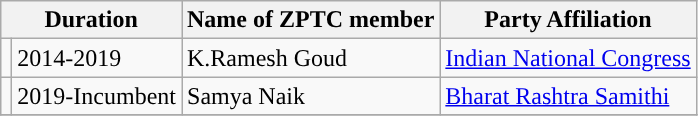<table class="wikitable">
<tr>
<th colspan="2">Duration</th>
<th>Name of ZPTC member</th>
<th>Party Affiliation</th>
</tr>
<tr>
<td style="background-color: "></td>
<td>2014-2019</td>
<td>K.Ramesh Goud </td>
<td><a href='#'>Indian National Congress</a></td>
</tr>
<tr>
<td style="background-color: "></td>
<td>2019-Incumbent</td>
<td>Samya Naik</td>
<td><a href='#'>Bharat Rashtra Samithi</a></td>
</tr>
<tr>
</tr>
</table>
